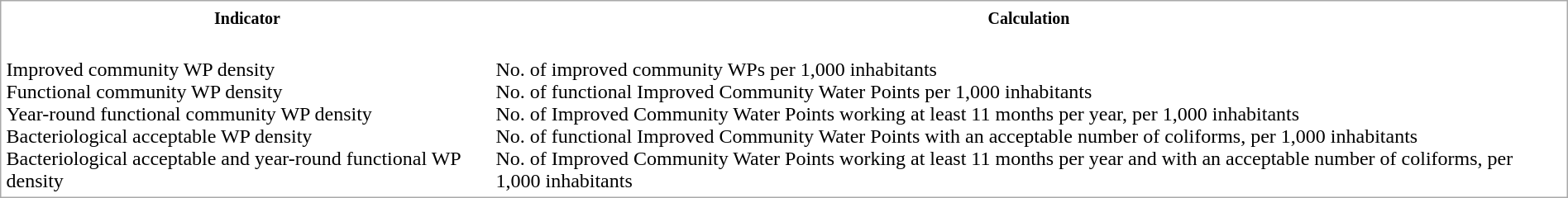<table cellpadding="2" style="border: 1px solid darkgray;">
<tr valign="top">
<th><small>Indicator</small></th>
<th><small>Calculation</small></th>
</tr>
<tr>
<td><br>Improved community WP density<br>
Functional community WP density<br>
Year-round functional community WP density<br>
Bacteriological acceptable WP density<br>
Bacteriological acceptable and year-round functional WP density</td>
<td><br>No. of improved community WPs per 1,000 inhabitants<br>
No. of functional Improved Community Water Points per 1,000 inhabitants <br>
No. of Improved Community Water Points working at least 11 months per year, per 1,000 inhabitants<br>
No. of functional Improved Community Water Points with an acceptable number of coliforms, per 1,000 inhabitants<br>
No. of Improved Community Water Points working at least 11 months per year and with an acceptable number of coliforms, per 1,000 inhabitants</td>
</tr>
</table>
